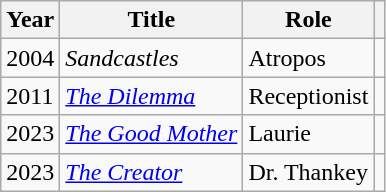<table class="wikitable plainrowheaders sortable">
<tr>
<th>Year</th>
<th>Title</th>
<th>Role</th>
<th class="unsortable"></th>
</tr>
<tr>
<td>2004</td>
<td><em>Sandcastles</em></td>
<td>Atropos</td>
<td></td>
</tr>
<tr>
<td>2011</td>
<td><em><a href='#'>The Dilemma</a></em></td>
<td>Receptionist</td>
<td></td>
</tr>
<tr>
<td>2023</td>
<td><em><a href='#'>The Good Mother</a></em></td>
<td>Laurie</td>
<td></td>
</tr>
<tr>
<td>2023</td>
<td><em><a href='#'>The Creator</a></em></td>
<td>Dr. Thankey</td>
<td></td>
</tr>
</table>
